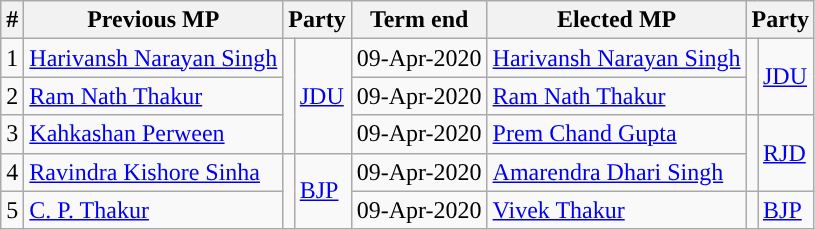<table class="wikitable sortable">
<tr>
<th>#</th>
<th>Previous MP</th>
<th colspan="2">Party</th>
<th>Term end</th>
<th>Elected MP</th>
<th colspan="2">Party</th>
</tr>
<tr>
<td>1</td>
<td><a href='#'>Harivansh Narayan Singh</a></td>
<td rowspan=3></td>
<td rowspan="3"><a href='#'>JDU</a></td>
<td>09-Apr-2020</td>
<td><a href='#'>Harivansh Narayan Singh</a></td>
<td rowspan=2></td>
<td rowspan="2"><a href='#'>JDU</a></td>
</tr>
<tr>
<td>2</td>
<td><a href='#'>Ram Nath Thakur</a></td>
<td>09-Apr-2020</td>
<td><a href='#'>Ram Nath Thakur</a></td>
</tr>
<tr>
<td>3</td>
<td><a href='#'>Kahkashan Perween</a></td>
<td>09-Apr-2020</td>
<td><a href='#'>Prem Chand Gupta</a></td>
<td rowspan=2></td>
<td rowspan="2"><a href='#'>RJD</a></td>
</tr>
<tr>
<td>4</td>
<td><a href='#'>Ravindra Kishore Sinha</a></td>
<td rowspan=2></td>
<td rowspan="2"><a href='#'>BJP</a></td>
<td>09-Apr-2020</td>
<td><a href='#'>Amarendra Dhari Singh</a></td>
</tr>
<tr>
<td>5</td>
<td><a href='#'>C. P. Thakur</a></td>
<td>09-Apr-2020</td>
<td><a href='#'>Vivek Thakur</a></td>
<td></td>
<td><a href='#'>BJP</a></td>
</tr>
</table>
